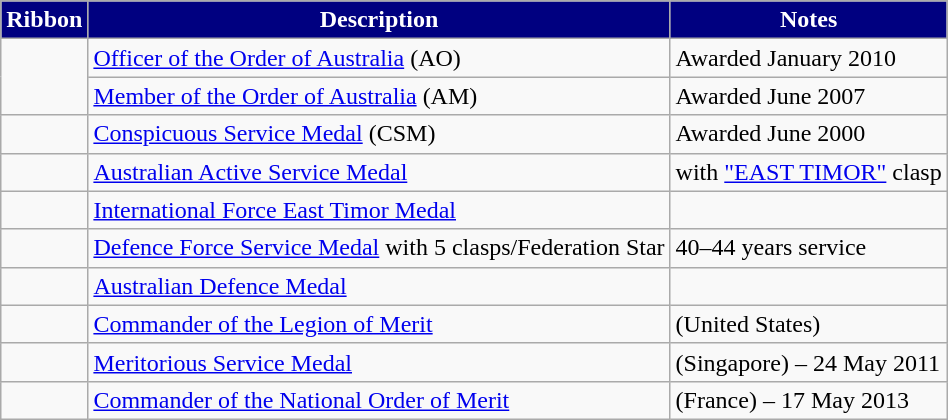<table class="wikitable">
<tr style="background:Navy;color:White" align="center">
<td><strong>Ribbon</strong></td>
<td><strong>Description</strong></td>
<td><strong>Notes</strong></td>
</tr>
<tr>
<td rowspan=2></td>
<td><a href='#'>Officer of the Order of Australia</a> (AO)</td>
<td>Awarded January 2010</td>
</tr>
<tr>
<td><a href='#'>Member of the Order of Australia</a> (AM)</td>
<td>Awarded June 2007</td>
</tr>
<tr>
<td></td>
<td><a href='#'>Conspicuous Service Medal</a> (CSM)</td>
<td>Awarded June 2000</td>
</tr>
<tr>
<td></td>
<td><a href='#'>Australian Active Service Medal</a></td>
<td>with <a href='#'>"EAST TIMOR"</a> clasp</td>
</tr>
<tr>
<td></td>
<td><a href='#'>International Force East Timor Medal</a></td>
<td></td>
</tr>
<tr>
<td></td>
<td><a href='#'>Defence Force Service Medal</a> with 5 clasps/Federation Star</td>
<td>40–44 years service</td>
</tr>
<tr>
<td></td>
<td><a href='#'>Australian Defence Medal</a></td>
<td></td>
</tr>
<tr>
<td></td>
<td><a href='#'>Commander of the Legion of Merit</a></td>
<td>(United States)</td>
</tr>
<tr>
<td></td>
<td><a href='#'>Meritorious Service Medal</a></td>
<td>(Singapore) – 24 May 2011</td>
</tr>
<tr>
<td></td>
<td><a href='#'>Commander of the National Order of Merit</a></td>
<td>(France) – 17 May 2013</td>
</tr>
</table>
